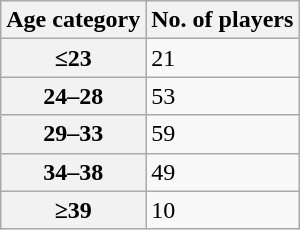<table class="wikitable">
<tr>
<th>Age category</th>
<th>No. of players</th>
</tr>
<tr>
<th>≤23</th>
<td>21</td>
</tr>
<tr>
<th>24–28</th>
<td>53</td>
</tr>
<tr>
<th>29–33</th>
<td>59</td>
</tr>
<tr>
<th>34–38</th>
<td>49</td>
</tr>
<tr>
<th>≥39</th>
<td>10</td>
</tr>
</table>
